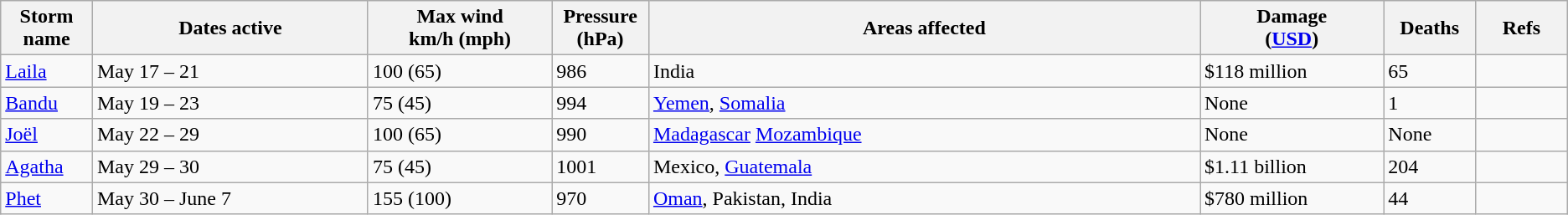<table class="wikitable sortable">
<tr>
<th width="5%">Storm name</th>
<th width="15%">Dates active</th>
<th width="10%">Max wind<br>km/h (mph)</th>
<th width="5%">Pressure<br>(hPa)</th>
<th width="30%">Areas affected</th>
<th width="10%">Damage<br>(<a href='#'>USD</a>)</th>
<th width="5%">Deaths</th>
<th width="5%">Refs</th>
</tr>
<tr>
<td><a href='#'>Laila</a></td>
<td>May 17 – 21</td>
<td>100 (65)</td>
<td>986</td>
<td>India</td>
<td>$118 million</td>
<td>65</td>
<td></td>
</tr>
<tr>
<td><a href='#'>Bandu</a></td>
<td>May 19 – 23</td>
<td>75 (45)</td>
<td>994</td>
<td><a href='#'>Yemen</a>, <a href='#'>Somalia</a></td>
<td>None</td>
<td>1</td>
<td></td>
</tr>
<tr>
<td><a href='#'>Joël</a></td>
<td>May 22 – 29</td>
<td>100 (65)</td>
<td>990</td>
<td><a href='#'>Madagascar</a> <a href='#'>Mozambique</a></td>
<td>None</td>
<td>None</td>
<td></td>
</tr>
<tr>
<td><a href='#'>Agatha</a></td>
<td>May 29 – 30</td>
<td>75 (45)</td>
<td>1001</td>
<td>Mexico, <a href='#'>Guatemala</a></td>
<td>$1.11 billion</td>
<td>204</td>
<td></td>
</tr>
<tr>
<td><a href='#'>Phet</a></td>
<td>May 30 – June 7</td>
<td>155 (100)</td>
<td>970</td>
<td><a href='#'>Oman</a>, Pakistan, India</td>
<td>$780 million</td>
<td>44</td>
<td></td>
</tr>
</table>
